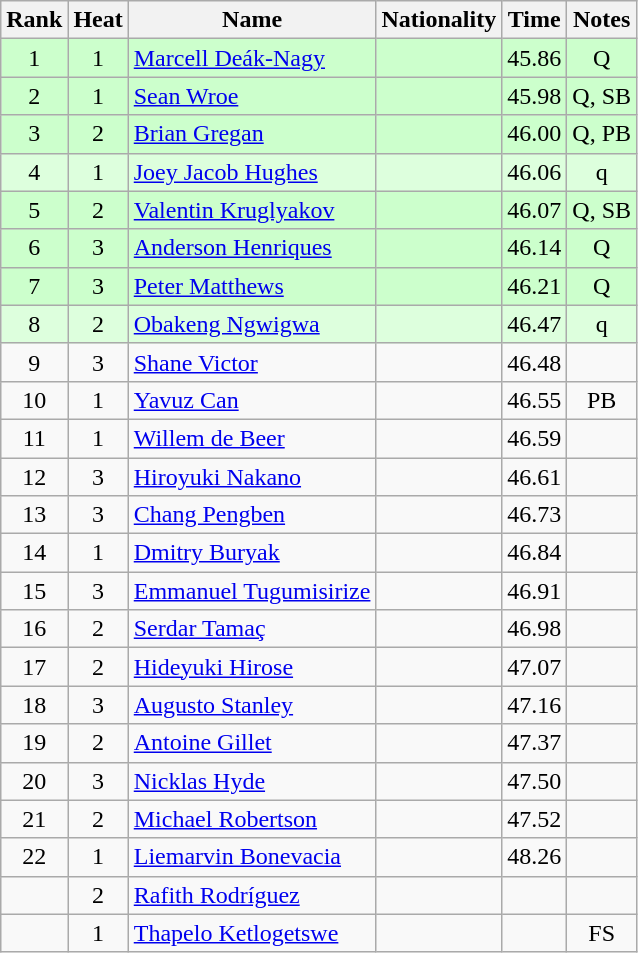<table class="wikitable sortable" style="text-align:center">
<tr>
<th>Rank</th>
<th>Heat</th>
<th>Name</th>
<th>Nationality</th>
<th>Time</th>
<th>Notes</th>
</tr>
<tr bgcolor=ccffcc>
<td>1</td>
<td>1</td>
<td align=left><a href='#'>Marcell Deák-Nagy</a></td>
<td align=left></td>
<td>45.86</td>
<td>Q</td>
</tr>
<tr bgcolor=ccffcc>
<td>2</td>
<td>1</td>
<td align=left><a href='#'>Sean Wroe</a></td>
<td align=left></td>
<td>45.98</td>
<td>Q, SB</td>
</tr>
<tr bgcolor=ccffcc>
<td>3</td>
<td>2</td>
<td align=left><a href='#'>Brian Gregan</a></td>
<td align=left></td>
<td>46.00</td>
<td>Q, PB</td>
</tr>
<tr bgcolor=ddffdd>
<td>4</td>
<td>1</td>
<td align=left><a href='#'>Joey Jacob Hughes</a></td>
<td align=left></td>
<td>46.06</td>
<td>q</td>
</tr>
<tr bgcolor=ccffcc>
<td>5</td>
<td>2</td>
<td align=left><a href='#'>Valentin Kruglyakov</a></td>
<td align=left></td>
<td>46.07</td>
<td>Q, SB</td>
</tr>
<tr bgcolor=ccffcc>
<td>6</td>
<td>3</td>
<td align=left><a href='#'>Anderson Henriques</a></td>
<td align=left></td>
<td>46.14</td>
<td>Q</td>
</tr>
<tr bgcolor=ccffcc>
<td>7</td>
<td>3</td>
<td align=left><a href='#'>Peter Matthews</a></td>
<td align=left></td>
<td>46.21</td>
<td>Q</td>
</tr>
<tr bgcolor=ddffdd>
<td>8</td>
<td>2</td>
<td align=left><a href='#'>Obakeng Ngwigwa</a></td>
<td align=left></td>
<td>46.47</td>
<td>q</td>
</tr>
<tr>
<td>9</td>
<td>3</td>
<td align=left><a href='#'>Shane Victor</a></td>
<td align=left></td>
<td>46.48</td>
<td></td>
</tr>
<tr>
<td>10</td>
<td>1</td>
<td align=left><a href='#'>Yavuz Can</a></td>
<td align=left></td>
<td>46.55</td>
<td>PB</td>
</tr>
<tr>
<td>11</td>
<td>1</td>
<td align=left><a href='#'>Willem de Beer</a></td>
<td align=left></td>
<td>46.59</td>
<td></td>
</tr>
<tr>
<td>12</td>
<td>3</td>
<td align=left><a href='#'>Hiroyuki Nakano</a></td>
<td align=left></td>
<td>46.61</td>
<td></td>
</tr>
<tr>
<td>13</td>
<td>3</td>
<td align=left><a href='#'>Chang Pengben</a></td>
<td align=left></td>
<td>46.73</td>
<td></td>
</tr>
<tr>
<td>14</td>
<td>1</td>
<td align=left><a href='#'>Dmitry Buryak</a></td>
<td align=left></td>
<td>46.84</td>
<td></td>
</tr>
<tr>
<td>15</td>
<td>3</td>
<td align=left><a href='#'>Emmanuel Tugumisirize</a></td>
<td align=left></td>
<td>46.91</td>
<td></td>
</tr>
<tr>
<td>16</td>
<td>2</td>
<td align=left><a href='#'>Serdar Tamaç</a></td>
<td align=left></td>
<td>46.98</td>
<td></td>
</tr>
<tr>
<td>17</td>
<td>2</td>
<td align=left><a href='#'>Hideyuki Hirose</a></td>
<td align=left></td>
<td>47.07</td>
<td></td>
</tr>
<tr>
<td>18</td>
<td>3</td>
<td align=left><a href='#'>Augusto Stanley</a></td>
<td align=left></td>
<td>47.16</td>
<td></td>
</tr>
<tr>
<td>19</td>
<td>2</td>
<td align=left><a href='#'>Antoine Gillet</a></td>
<td align=left></td>
<td>47.37</td>
<td></td>
</tr>
<tr>
<td>20</td>
<td>3</td>
<td align=left><a href='#'>Nicklas Hyde</a></td>
<td align=left></td>
<td>47.50</td>
<td></td>
</tr>
<tr>
<td>21</td>
<td>2</td>
<td align=left><a href='#'>Michael Robertson</a></td>
<td align=left></td>
<td>47.52</td>
<td></td>
</tr>
<tr>
<td>22</td>
<td>1</td>
<td align=left><a href='#'>Liemarvin Bonevacia</a></td>
<td align=left></td>
<td>48.26</td>
<td></td>
</tr>
<tr>
<td></td>
<td>2</td>
<td align=left><a href='#'>Rafith Rodríguez</a></td>
<td align=left></td>
<td></td>
<td></td>
</tr>
<tr>
<td></td>
<td>1</td>
<td align=left><a href='#'>Thapelo Ketlogetswe</a></td>
<td align=left></td>
<td></td>
<td>FS</td>
</tr>
</table>
